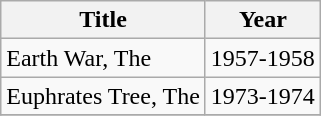<table class="wikitable sortable">
<tr>
<th>Title</th>
<th>Year</th>
</tr>
<tr>
<td>Earth War, The</td>
<td>1957-1958</td>
</tr>
<tr>
<td>Euphrates Tree, The</td>
<td>1973-1974</td>
</tr>
<tr>
</tr>
</table>
